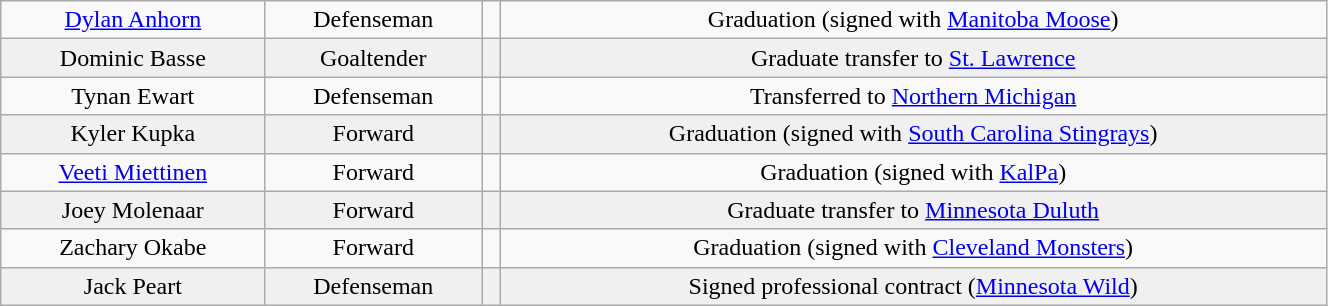<table class="wikitable" width="70%">
<tr align="center" bgcolor="">
<td><a href='#'>Dylan Anhorn</a></td>
<td>Defenseman</td>
<td></td>
<td>Graduation (signed with <a href='#'>Manitoba Moose</a>)</td>
</tr>
<tr align="center" bgcolor="f0f0f0">
<td>Dominic Basse</td>
<td>Goaltender</td>
<td></td>
<td>Graduate transfer to <a href='#'>St. Lawrence</a></td>
</tr>
<tr align="center" bgcolor="">
<td>Tynan Ewart</td>
<td>Defenseman</td>
<td></td>
<td>Transferred to <a href='#'>Northern Michigan</a></td>
</tr>
<tr align="center" bgcolor="f0f0f0">
<td>Kyler Kupka</td>
<td>Forward</td>
<td></td>
<td>Graduation (signed with <a href='#'>South Carolina Stingrays</a>)</td>
</tr>
<tr align="center" bgcolor="">
<td><a href='#'>Veeti Miettinen</a></td>
<td>Forward</td>
<td></td>
<td>Graduation (signed with <a href='#'>KalPa</a>)</td>
</tr>
<tr align="center" bgcolor="f0f0f0">
<td>Joey Molenaar</td>
<td>Forward</td>
<td></td>
<td>Graduate transfer to <a href='#'>Minnesota Duluth</a></td>
</tr>
<tr align="center" bgcolor="">
<td>Zachary Okabe</td>
<td>Forward</td>
<td></td>
<td>Graduation (signed with <a href='#'>Cleveland Monsters</a>)</td>
</tr>
<tr align="center" bgcolor="f0f0f0">
<td>Jack Peart</td>
<td>Defenseman</td>
<td></td>
<td>Signed professional contract (<a href='#'>Minnesota Wild</a>)</td>
</tr>
</table>
